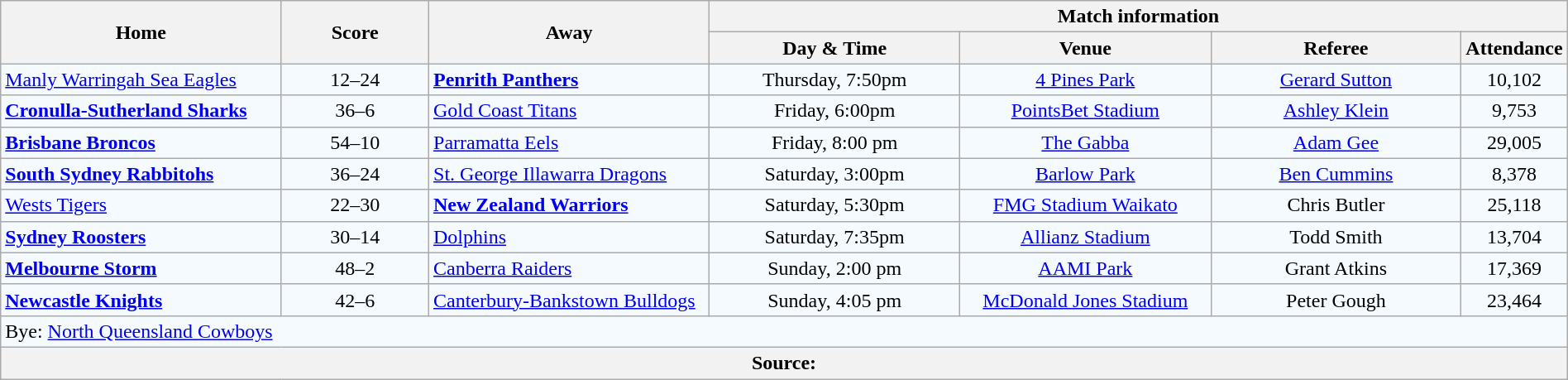<table class="wikitable" style="border-collapse:collapse; text-align:center; width:100%;">
<tr style="text-align:center; background:#f5faff;"  style="background:#c1d8ff;">
<th rowspan="2" style="width:19%;">Home</th>
<th rowspan="2" style="width:10%;">Score</th>
<th rowspan="2" style="width:19%;">Away</th>
<th colspan="4">Match information</th>
</tr>
<tr style="text-align:center; background:#f5faff;"  style="background:#efefef;">
<th width="17%">Day & Time</th>
<th width="17%">Venue</th>
<th width="17%">Referee</th>
<th width="5%">Attendance</th>
</tr>
<tr style="text-align:center; background:#f5faff;">
<td align="left"> <a href='#'>Manly Warringah Sea Eagles</a></td>
<td>12–24</td>
<td align="left"><strong> <a href='#'>Penrith Panthers</a></strong></td>
<td>Thursday, 7:50pm</td>
<td><a href='#'>4 Pines Park</a></td>
<td><a href='#'>Gerard Sutton</a></td>
<td>10,102</td>
</tr>
<tr style="text-align:center; background:#f5faff;">
<td align="left"><strong> <a href='#'>Cronulla-Sutherland Sharks</a></strong></td>
<td>36–6</td>
<td align="left"> <a href='#'>Gold Coast Titans</a></td>
<td>Friday, 6:00pm</td>
<td><a href='#'>PointsBet Stadium</a></td>
<td><a href='#'>Ashley Klein</a></td>
<td>9,753</td>
</tr>
<tr style="text-align:center; background:#f5faff;">
<td align="left"><strong> <a href='#'>Brisbane Broncos</a></strong></td>
<td>54–10</td>
<td align="left"> <a href='#'>Parramatta Eels</a></td>
<td>Friday, 8:00 pm</td>
<td><a href='#'>The Gabba</a></td>
<td><a href='#'>Adam Gee</a></td>
<td>29,005</td>
</tr>
<tr style="text-align:center; background:#f5faff;">
<td align="left"><strong> <a href='#'>South Sydney Rabbitohs</a></strong></td>
<td>36–24</td>
<td align="left"> <a href='#'>St. George Illawarra Dragons</a></td>
<td>Saturday, 3:00pm</td>
<td><a href='#'>Barlow Park</a></td>
<td><a href='#'>Ben Cummins</a></td>
<td>8,378</td>
</tr>
<tr style="text-align:center; background:#f5faff;">
<td align="left"> <a href='#'>Wests Tigers</a></td>
<td>22–30</td>
<td align="left"><strong> <a href='#'>New Zealand Warriors</a></strong></td>
<td>Saturday, 5:30pm</td>
<td><a href='#'>FMG Stadium Waikato</a></td>
<td>Chris Butler</td>
<td>25,118</td>
</tr>
<tr style="text-align:center; background:#f5faff;">
<td align="left"><strong> <a href='#'>Sydney Roosters</a></strong></td>
<td>30–14</td>
<td align="left"> <a href='#'>Dolphins</a></td>
<td>Saturday, 7:35pm</td>
<td><a href='#'>Allianz Stadium</a></td>
<td>Todd Smith</td>
<td>13,704</td>
</tr>
<tr style="text-align:center; background:#f5faff;">
<td align="left"><strong> <a href='#'>Melbourne Storm</a></strong></td>
<td>48–2</td>
<td align="left"> <a href='#'>Canberra Raiders</a></td>
<td>Sunday, 2:00 pm</td>
<td><a href='#'>AAMI Park</a></td>
<td>Grant Atkins</td>
<td>17,369</td>
</tr>
<tr style="text-align:center; background:#f5faff;">
<td align="left"><strong> <a href='#'>Newcastle Knights</a></strong></td>
<td>42–6</td>
<td align="left"> <a href='#'>Canterbury-Bankstown Bulldogs</a></td>
<td>Sunday, 4:05 pm</td>
<td><a href='#'>McDonald Jones Stadium</a></td>
<td>Peter Gough</td>
<td>23,464</td>
</tr>
<tr style="text-align:center; background:#f5faff;">
<td colspan="7" align="left">Bye:  <a href='#'>North Queensland Cowboys</a></td>
</tr>
<tr style="text-align:center; background:#f5faff;">
<th colspan="7" align="left">Source:</th>
</tr>
</table>
